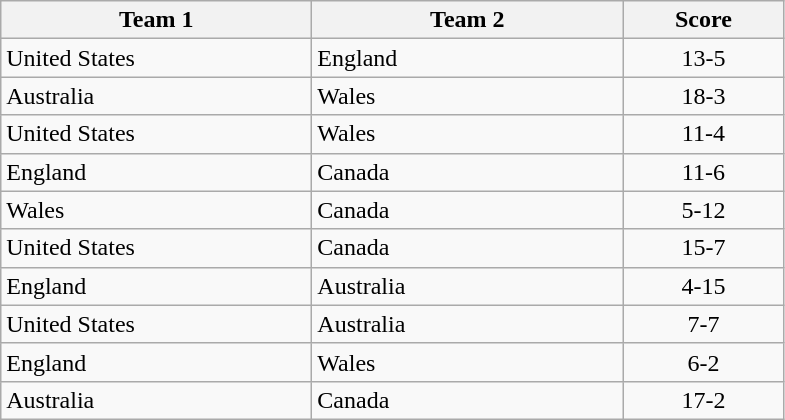<table class="wikitable" style="font-size: 100%">
<tr>
<th width=200>Team 1</th>
<th width=200>Team 2</th>
<th width=100>Score</th>
</tr>
<tr>
<td>United States</td>
<td>England</td>
<td align=center>13-5</td>
</tr>
<tr>
<td>Australia</td>
<td>Wales</td>
<td align=center>18-3</td>
</tr>
<tr>
<td>United States</td>
<td>Wales</td>
<td align=center>11-4</td>
</tr>
<tr>
<td>England</td>
<td>Canada</td>
<td align=center>11-6</td>
</tr>
<tr>
<td>Wales</td>
<td>Canada</td>
<td align=center>5-12</td>
</tr>
<tr>
<td>United States</td>
<td>Canada</td>
<td align=center>15-7</td>
</tr>
<tr>
<td>England</td>
<td>Australia</td>
<td align=center>4-15</td>
</tr>
<tr>
<td>United States</td>
<td>Australia</td>
<td align=center>7-7</td>
</tr>
<tr>
<td>England</td>
<td>Wales</td>
<td align=center>6-2</td>
</tr>
<tr>
<td>Australia</td>
<td>Canada</td>
<td align=center>17-2</td>
</tr>
</table>
